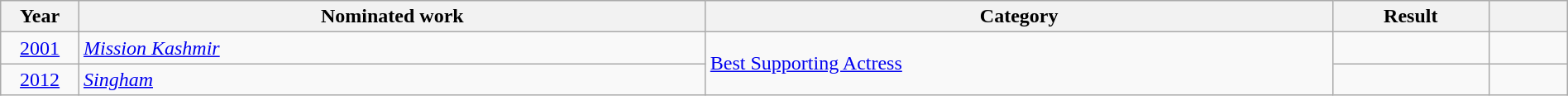<table class="wikitable sortable" width=100%>
<tr>
<th width=5%>Year</th>
<th width=40%>Nominated work</th>
<th width=40%>Category</th>
<th width=10%>Result</th>
<th width=5%></th>
</tr>
<tr>
<td style="text-align:center;"><a href='#'>2001</a></td>
<td><em><a href='#'>Mission Kashmir</a></em></td>
<td rowspan="2"><a href='#'>Best Supporting Actress</a></td>
<td></td>
<td style="text-align:center;"></td>
</tr>
<tr>
<td style="text-align:center;"><a href='#'>2012</a></td>
<td><em><a href='#'>Singham</a></em></td>
<td></td>
<td style="text-align:center;"></td>
</tr>
</table>
